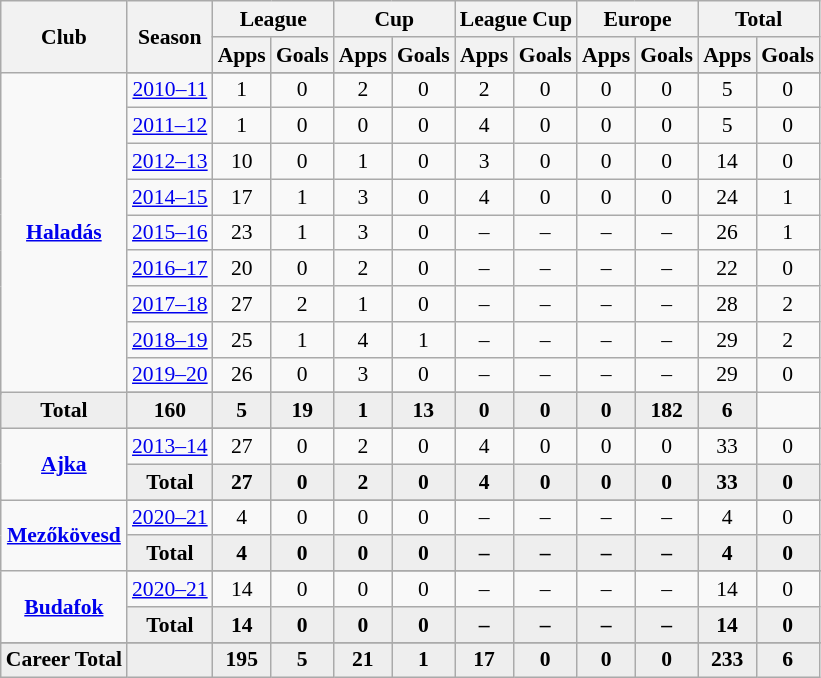<table class="wikitable" style="font-size:90%; text-align: center;">
<tr>
<th rowspan="2">Club</th>
<th rowspan="2">Season</th>
<th colspan="2">League</th>
<th colspan="2">Cup</th>
<th colspan="2">League Cup</th>
<th colspan="2">Europe</th>
<th colspan="2">Total</th>
</tr>
<tr>
<th>Apps</th>
<th>Goals</th>
<th>Apps</th>
<th>Goals</th>
<th>Apps</th>
<th>Goals</th>
<th>Apps</th>
<th>Goals</th>
<th>Apps</th>
<th>Goals</th>
</tr>
<tr ||-||-||-|->
<td rowspan="11" valign="center"><strong><a href='#'>Haladás</a></strong></td>
</tr>
<tr>
<td><a href='#'>2010–11</a></td>
<td>1</td>
<td>0</td>
<td>2</td>
<td>0</td>
<td>2</td>
<td>0</td>
<td>0</td>
<td>0</td>
<td>5</td>
<td>0</td>
</tr>
<tr>
<td><a href='#'>2011–12</a></td>
<td>1</td>
<td>0</td>
<td>0</td>
<td>0</td>
<td>4</td>
<td>0</td>
<td>0</td>
<td>0</td>
<td>5</td>
<td>0</td>
</tr>
<tr>
<td><a href='#'>2012–13</a></td>
<td>10</td>
<td>0</td>
<td>1</td>
<td>0</td>
<td>3</td>
<td>0</td>
<td>0</td>
<td>0</td>
<td>14</td>
<td>0</td>
</tr>
<tr>
<td><a href='#'>2014–15</a></td>
<td>17</td>
<td>1</td>
<td>3</td>
<td>0</td>
<td>4</td>
<td>0</td>
<td>0</td>
<td>0</td>
<td>24</td>
<td>1</td>
</tr>
<tr>
<td><a href='#'>2015–16</a></td>
<td>23</td>
<td>1</td>
<td>3</td>
<td>0</td>
<td>–</td>
<td>–</td>
<td>–</td>
<td>–</td>
<td>26</td>
<td>1</td>
</tr>
<tr>
<td><a href='#'>2016–17</a></td>
<td>20</td>
<td>0</td>
<td>2</td>
<td>0</td>
<td>–</td>
<td>–</td>
<td>–</td>
<td>–</td>
<td>22</td>
<td>0</td>
</tr>
<tr>
<td><a href='#'>2017–18</a></td>
<td>27</td>
<td>2</td>
<td>1</td>
<td>0</td>
<td>–</td>
<td>–</td>
<td>–</td>
<td>–</td>
<td>28</td>
<td>2</td>
</tr>
<tr>
<td><a href='#'>2018–19</a></td>
<td>25</td>
<td>1</td>
<td>4</td>
<td>1</td>
<td>–</td>
<td>–</td>
<td>–</td>
<td>–</td>
<td>29</td>
<td>2</td>
</tr>
<tr>
<td><a href='#'>2019–20</a></td>
<td>26</td>
<td>0</td>
<td>3</td>
<td>0</td>
<td>–</td>
<td>–</td>
<td>–</td>
<td>–</td>
<td>29</td>
<td>0</td>
</tr>
<tr>
</tr>
<tr style="font-weight:bold; background-color:#eeeeee;">
<td>Total</td>
<td>160</td>
<td>5</td>
<td>19</td>
<td>1</td>
<td>13</td>
<td>0</td>
<td>0</td>
<td>0</td>
<td>182</td>
<td>6</td>
</tr>
<tr>
<td rowspan="3" valign="center"><strong><a href='#'>Ajka</a></strong></td>
</tr>
<tr>
<td><a href='#'>2013–14</a></td>
<td>27</td>
<td>0</td>
<td>2</td>
<td>0</td>
<td>4</td>
<td>0</td>
<td>0</td>
<td>0</td>
<td>33</td>
<td>0</td>
</tr>
<tr style="font-weight:bold; background-color:#eeeeee;">
<td>Total</td>
<td>27</td>
<td>0</td>
<td>2</td>
<td>0</td>
<td>4</td>
<td>0</td>
<td>0</td>
<td>0</td>
<td>33</td>
<td>0</td>
</tr>
<tr>
<td rowspan="3" valign="center"><strong><a href='#'>Mezőkövesd</a></strong></td>
</tr>
<tr>
<td><a href='#'>2020–21</a></td>
<td>4</td>
<td>0</td>
<td>0</td>
<td>0</td>
<td>–</td>
<td>–</td>
<td>–</td>
<td>–</td>
<td>4</td>
<td>0</td>
</tr>
<tr style="font-weight:bold; background-color:#eeeeee;">
<td>Total</td>
<td>4</td>
<td>0</td>
<td>0</td>
<td>0</td>
<td>–</td>
<td>–</td>
<td>–</td>
<td>–</td>
<td>4</td>
<td>0</td>
</tr>
<tr>
<td rowspan="3" valign="center"><strong><a href='#'>Budafok</a></strong></td>
</tr>
<tr>
<td><a href='#'>2020–21</a></td>
<td>14</td>
<td>0</td>
<td>0</td>
<td>0</td>
<td>–</td>
<td>–</td>
<td>–</td>
<td>–</td>
<td>14</td>
<td>0</td>
</tr>
<tr style="font-weight:bold; background-color:#eeeeee;">
<td>Total</td>
<td>14</td>
<td>0</td>
<td>0</td>
<td>0</td>
<td>–</td>
<td>–</td>
<td>–</td>
<td>–</td>
<td>14</td>
<td>0</td>
</tr>
<tr>
</tr>
<tr style="font-weight:bold; background-color:#eeeeee;">
<td rowspan="2" valign="top"><strong>Career Total</strong></td>
<td></td>
<td><strong>195</strong></td>
<td><strong>5</strong></td>
<td><strong>21</strong></td>
<td><strong>1</strong></td>
<td><strong>17</strong></td>
<td><strong>0</strong></td>
<td><strong>0</strong></td>
<td><strong>0</strong></td>
<td><strong>233</strong></td>
<td><strong>6</strong></td>
</tr>
</table>
